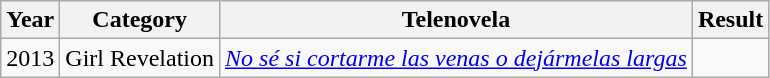<table class="wikitable">
<tr>
<th>Year</th>
<th>Category</th>
<th>Telenovela</th>
<th>Result</th>
</tr>
<tr>
<td>2013</td>
<td>Girl Revelation</td>
<td><em><a href='#'>No sé si cortarme las venas o dejármelas largas</a></em></td>
<td></td>
</tr>
</table>
